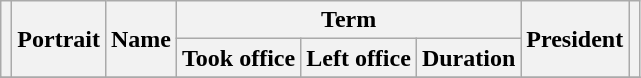<table class="wikitable sortable" style="text-align:center;">
<tr>
<th scope="col" rowspan=2></th>
<th scope="col" rowspan=2 class="unsortable">Portrait</th>
<th scope="col" rowspan=2>Name</th>
<th scope="col" colspan=3>Term</th>
<th scope="col" rowspan=2>President</th>
<th scope="col" rowspan=2 class="unsortable"></th>
</tr>
<tr>
<th scope="col">Took office</th>
<th scope="col">Left office</th>
<th scope="col">Duration</th>
</tr>
<tr>
</tr>
<tr>
</tr>
<tr>
</tr>
<tr>
</tr>
<tr>
</tr>
</table>
